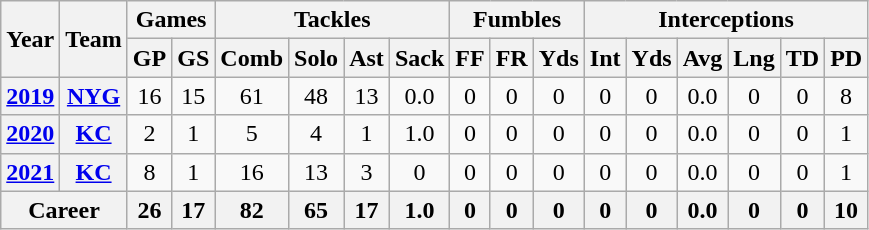<table class=wikitable style="text-align:center;">
<tr>
<th rowspan="2">Year</th>
<th rowspan="2">Team</th>
<th colspan="2">Games</th>
<th colspan="4">Tackles</th>
<th colspan="3">Fumbles</th>
<th colspan="6">Interceptions</th>
</tr>
<tr>
<th>GP</th>
<th>GS</th>
<th>Comb</th>
<th>Solo</th>
<th>Ast</th>
<th>Sack</th>
<th>FF</th>
<th>FR</th>
<th>Yds</th>
<th>Int</th>
<th>Yds</th>
<th>Avg</th>
<th>Lng</th>
<th>TD</th>
<th>PD</th>
</tr>
<tr>
<th><a href='#'>2019</a></th>
<th><a href='#'>NYG</a></th>
<td>16</td>
<td>15</td>
<td>61</td>
<td>48</td>
<td>13</td>
<td>0.0</td>
<td>0</td>
<td>0</td>
<td>0</td>
<td>0</td>
<td>0</td>
<td>0.0</td>
<td>0</td>
<td>0</td>
<td>8</td>
</tr>
<tr>
<th><a href='#'>2020</a></th>
<th><a href='#'>KC</a></th>
<td>2</td>
<td>1</td>
<td>5</td>
<td>4</td>
<td>1</td>
<td>1.0</td>
<td>0</td>
<td>0</td>
<td>0</td>
<td>0</td>
<td>0</td>
<td>0.0</td>
<td>0</td>
<td>0</td>
<td>1</td>
</tr>
<tr>
<th><a href='#'>2021</a></th>
<th><a href='#'>KC</a></th>
<td>8</td>
<td>1</td>
<td>16</td>
<td>13</td>
<td>3</td>
<td>0</td>
<td>0</td>
<td>0</td>
<td>0</td>
<td>0</td>
<td>0</td>
<td>0.0</td>
<td>0</td>
<td>0</td>
<td>1</td>
</tr>
<tr>
<th colspan="2">Career</th>
<th>26</th>
<th>17</th>
<th>82</th>
<th>65</th>
<th>17</th>
<th>1.0</th>
<th>0</th>
<th>0</th>
<th>0</th>
<th>0</th>
<th>0</th>
<th>0.0</th>
<th>0</th>
<th>0</th>
<th>10</th>
</tr>
</table>
